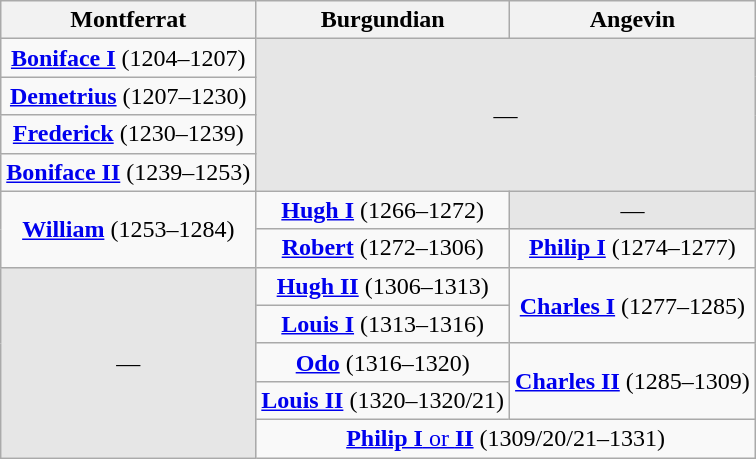<table class="wikitable">
<tr>
<th>Montferrat</th>
<th>Burgundian</th>
<th>Angevin</th>
</tr>
<tr>
<td align="center"><strong><a href='#'>Boniface I</a></strong> (1204–1207)</td>
<td rowspan="4" colspan="2" align="center" style="background:#E6E6E6;">—</td>
</tr>
<tr>
<td align="center"><strong><a href='#'>Demetrius</a></strong> (1207–1230)</td>
</tr>
<tr>
<td align="center"><strong><a href='#'>Frederick</a></strong> (1230–1239)</td>
</tr>
<tr>
<td align="center"><a href='#'><strong>Boniface II</strong></a> (1239–1253)</td>
</tr>
<tr>
<td rowspan="2" align="center"><a href='#'><strong>William</strong></a> (1253–1284)</td>
<td align="center"><a href='#'><strong>Hugh I</strong></a> (1266–1272)</td>
<td align="center" style="background:#E6E6E6;">—</td>
</tr>
<tr>
<td align="center"><strong><a href='#'>Robert</a></strong> (1272–1306)</td>
<td align="center"><strong><a href='#'>Philip I</a></strong> (1274–1277)</td>
</tr>
<tr>
<td rowspan="6" align="center" style="background:#E6E6E6;">—</td>
<td align="center"><a href='#'><strong>Hugh II</strong></a> (1306–1313)</td>
<td rowspan="2" align="center"><strong><a href='#'>Charles I</a></strong> (1277–1285)</td>
</tr>
<tr>
<td align="center"><a href='#'><strong>Louis I</strong></a> (1313–1316)</td>
</tr>
<tr>
<td align="center"><strong><a href='#'>Odo</a></strong> (1316–1320)</td>
<td rowspan="2" align="center"><strong><a href='#'>Charles II</a></strong> (1285–1309)</td>
</tr>
<tr>
<td align="center"><strong><a href='#'>Louis II</a></strong> (1320–1320/21)</td>
</tr>
<tr>
<td colspan="2" align="center"><a href='#'><strong>Philip I</strong> or <strong>II</strong></a> (1309/20/21–1331)</td>
</tr>
</table>
